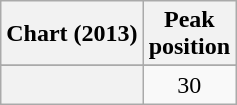<table class="wikitable sortable plainrowheaders">
<tr>
<th>Chart (2013)</th>
<th>Peak<br> position</th>
</tr>
<tr>
</tr>
<tr>
<th></th>
<td align=center>30</td>
</tr>
</table>
